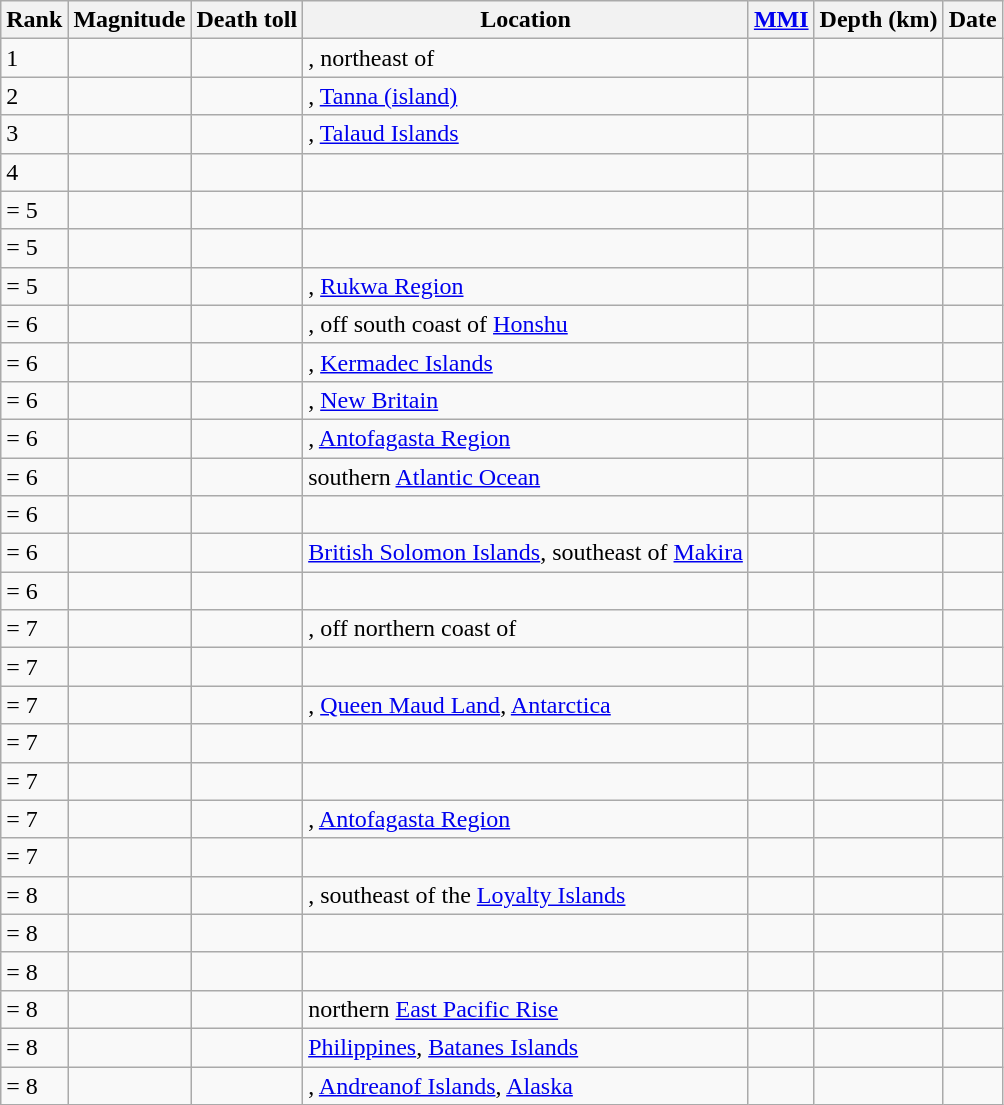<table class="sortable wikitable" style="font-size:100%;">
<tr>
<th>Rank</th>
<th>Magnitude</th>
<th>Death toll</th>
<th>Location</th>
<th><a href='#'>MMI</a></th>
<th>Depth (km)</th>
<th>Date</th>
</tr>
<tr>
<td>1</td>
<td></td>
<td></td>
<td>, northeast of</td>
<td></td>
<td></td>
<td></td>
</tr>
<tr>
<td>2</td>
<td></td>
<td></td>
<td>, <a href='#'>Tanna (island)</a></td>
<td></td>
<td></td>
<td></td>
</tr>
<tr>
<td>3</td>
<td></td>
<td></td>
<td>, <a href='#'>Talaud Islands</a></td>
<td></td>
<td></td>
<td></td>
</tr>
<tr>
<td>4</td>
<td></td>
<td></td>
<td></td>
<td></td>
<td></td>
<td></td>
</tr>
<tr>
<td>= 5</td>
<td></td>
<td></td>
<td></td>
<td></td>
<td></td>
<td></td>
</tr>
<tr>
<td>= 5</td>
<td></td>
<td></td>
<td></td>
<td></td>
<td></td>
<td></td>
</tr>
<tr>
<td>= 5</td>
<td></td>
<td></td>
<td>, <a href='#'>Rukwa Region</a></td>
<td></td>
<td></td>
<td></td>
</tr>
<tr>
<td>= 6</td>
<td></td>
<td></td>
<td>, off south coast of <a href='#'>Honshu</a></td>
<td></td>
<td></td>
<td></td>
</tr>
<tr>
<td>= 6</td>
<td></td>
<td></td>
<td>, <a href='#'>Kermadec Islands</a></td>
<td></td>
<td></td>
<td></td>
</tr>
<tr>
<td>= 6</td>
<td></td>
<td></td>
<td>, <a href='#'>New Britain</a></td>
<td></td>
<td></td>
<td></td>
</tr>
<tr>
<td>= 6</td>
<td></td>
<td></td>
<td>, <a href='#'>Antofagasta Region</a></td>
<td></td>
<td></td>
<td></td>
</tr>
<tr>
<td>= 6</td>
<td></td>
<td></td>
<td>southern <a href='#'>Atlantic Ocean</a></td>
<td></td>
<td></td>
<td></td>
</tr>
<tr>
<td>= 6</td>
<td></td>
<td></td>
<td></td>
<td></td>
<td></td>
<td></td>
</tr>
<tr>
<td>= 6</td>
<td></td>
<td></td>
<td> <a href='#'>British Solomon Islands</a>, southeast of <a href='#'>Makira</a></td>
<td></td>
<td></td>
<td></td>
</tr>
<tr>
<td>= 6</td>
<td></td>
<td></td>
<td></td>
<td></td>
<td></td>
<td></td>
</tr>
<tr>
<td>= 7</td>
<td></td>
<td></td>
<td>, off northern coast of</td>
<td></td>
<td></td>
<td></td>
</tr>
<tr>
<td>= 7</td>
<td></td>
<td></td>
<td></td>
<td></td>
<td></td>
<td></td>
</tr>
<tr>
<td>= 7</td>
<td></td>
<td></td>
<td>, <a href='#'>Queen Maud Land</a>, <a href='#'>Antarctica</a></td>
<td></td>
<td></td>
<td></td>
</tr>
<tr>
<td>= 7</td>
<td></td>
<td></td>
<td></td>
<td></td>
<td></td>
<td></td>
</tr>
<tr>
<td>= 7</td>
<td></td>
<td></td>
<td></td>
<td></td>
<td></td>
<td></td>
</tr>
<tr>
<td>= 7</td>
<td></td>
<td></td>
<td>, <a href='#'>Antofagasta Region</a></td>
<td></td>
<td></td>
<td></td>
</tr>
<tr>
<td>= 7</td>
<td></td>
<td></td>
<td></td>
<td></td>
<td></td>
<td></td>
</tr>
<tr>
<td>= 8</td>
<td></td>
<td></td>
<td>, southeast of the <a href='#'>Loyalty Islands</a></td>
<td></td>
<td></td>
<td></td>
</tr>
<tr>
<td>= 8</td>
<td></td>
<td></td>
<td></td>
<td></td>
<td></td>
<td></td>
</tr>
<tr>
<td>= 8</td>
<td></td>
<td></td>
<td></td>
<td></td>
<td></td>
<td></td>
</tr>
<tr>
<td>= 8</td>
<td></td>
<td></td>
<td>northern <a href='#'>East Pacific Rise</a></td>
<td></td>
<td></td>
<td></td>
</tr>
<tr>
<td>= 8</td>
<td></td>
<td></td>
<td> <a href='#'>Philippines</a>, <a href='#'>Batanes Islands</a></td>
<td></td>
<td></td>
<td></td>
</tr>
<tr>
<td>= 8</td>
<td></td>
<td></td>
<td>, <a href='#'>Andreanof Islands</a>, <a href='#'>Alaska</a></td>
<td></td>
<td></td>
<td></td>
</tr>
</table>
